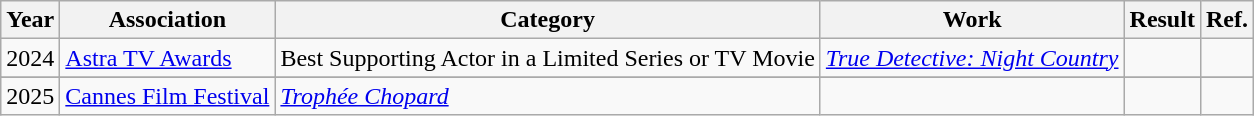<table class="wikitable plainrowheaders">
<tr>
<th>Year</th>
<th>Association</th>
<th>Category</th>
<th>Work</th>
<th>Result</th>
<th>Ref.</th>
</tr>
<tr>
<td>2024</td>
<td><a href='#'>Astra TV Awards</a></td>
<td>Best Supporting Actor in a Limited Series or TV Movie</td>
<td><em><a href='#'>True Detective: Night Country</a></em></td>
<td></td>
<td></td>
</tr>
<tr>
</tr>
<tr>
<td>2025</td>
<td><a href='#'>Cannes Film Festival</a></td>
<td><em><a href='#'>Trophée Chopard</a></em></td>
<td></td>
<td></td>
<td></td>
</tr>
</table>
